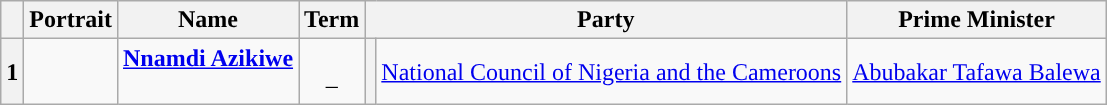<table class="wikitable sortable sticky-header" style=text-align:center;>
<tr>
<th scope=col></th>
<th scope=col class=unsortable>Portrait</th>
<th scope=col>Name<br></th>
<th scope=col class=unsortable>Term</th>
<th scope=col colspan=2>Party</th>
<th scope=col class=unsortable>Prime Minister</th>
</tr>
<tr>
<th scope=row>1</th>
<td></td>
<td><strong><a href='#'>Nnamdi Azikiwe</a></strong><br><br></td>
<td><br>–<br></td>
<th style="background:"></th>
<td><a href='#'>National Council of Nigeria and the Cameroons</a></td>
<td><a href='#'>Abubakar Tafawa Balewa</a></td>
</tr>
</table>
